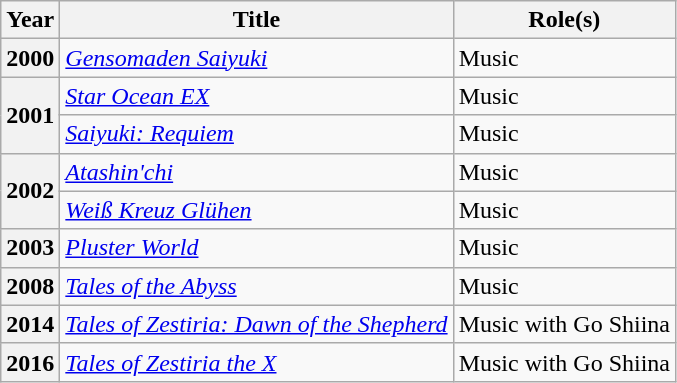<table class="wikitable sortable" width="auto">
<tr>
<th scope="col">Year</th>
<th scope="col">Title</th>
<th scope="col">Role(s)</th>
</tr>
<tr>
<th>2000</th>
<td><em><a href='#'>Gensomaden Saiyuki</a></em></td>
<td>Music</td>
</tr>
<tr>
<th rowspan="2">2001</th>
<td><em><a href='#'>Star Ocean EX</a></em></td>
<td>Music</td>
</tr>
<tr>
<td><em><a href='#'>Saiyuki: Requiem</a></em></td>
<td>Music</td>
</tr>
<tr>
<th rowspan="2">2002</th>
<td><em><a href='#'>Atashin'chi</a></em></td>
<td>Music</td>
</tr>
<tr>
<td><em><a href='#'>Weiß Kreuz Glühen</a></em></td>
<td>Music</td>
</tr>
<tr>
<th>2003</th>
<td><em><a href='#'>Pluster World</a></em></td>
<td>Music</td>
</tr>
<tr>
<th>2008</th>
<td><em><a href='#'>Tales of the Abyss</a></em></td>
<td>Music</td>
</tr>
<tr>
<th>2014</th>
<td><em><a href='#'>Tales of Zestiria: Dawn of the Shepherd</a></em></td>
<td>Music with Go Shiina</td>
</tr>
<tr>
<th>2016</th>
<td><em><a href='#'>Tales of Zestiria the X</a></em></td>
<td>Music with Go Shiina</td>
</tr>
</table>
